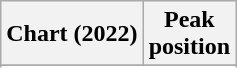<table class="wikitable sortable plainrowheaders" style="text-align:center">
<tr>
<th scope="col">Chart (2022)</th>
<th scope="col">Peak<br>position</th>
</tr>
<tr>
</tr>
<tr>
</tr>
<tr>
</tr>
</table>
